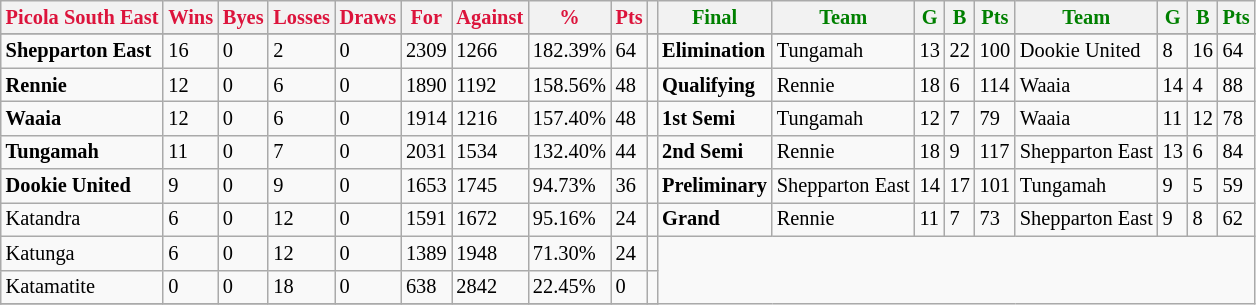<table style="font-size: 85%; text-align: left;" class="wikitable">
<tr>
<th style="color:crimson">Picola South East</th>
<th style="color:crimson">Wins</th>
<th style="color:crimson">Byes</th>
<th style="color:crimson">Losses</th>
<th style="color:crimson">Draws</th>
<th style="color:crimson">For</th>
<th style="color:crimson">Against</th>
<th style="color:crimson">%</th>
<th style="color:crimson">Pts</th>
<th></th>
<th style="color:green">Final</th>
<th style="color:green">Team</th>
<th style="color:green">G</th>
<th style="color:green">B</th>
<th style="color:green">Pts</th>
<th style="color:green">Team</th>
<th style="color:green">G</th>
<th style="color:green">B</th>
<th style="color:green">Pts</th>
</tr>
<tr>
</tr>
<tr>
</tr>
<tr>
<td><strong>	Shepparton East	</strong></td>
<td>16</td>
<td>0</td>
<td>2</td>
<td>0</td>
<td>2309</td>
<td>1266</td>
<td>182.39%</td>
<td>64</td>
<td></td>
<td><strong>Elimination</strong></td>
<td>Tungamah</td>
<td>13</td>
<td>22</td>
<td>100</td>
<td>Dookie United</td>
<td>8</td>
<td>16</td>
<td>64</td>
</tr>
<tr>
<td><strong>	Rennie	</strong></td>
<td>12</td>
<td>0</td>
<td>6</td>
<td>0</td>
<td>1890</td>
<td>1192</td>
<td>158.56%</td>
<td>48</td>
<td></td>
<td><strong>Qualifying</strong></td>
<td>Rennie</td>
<td>18</td>
<td>6</td>
<td>114</td>
<td>Waaia</td>
<td>14</td>
<td>4</td>
<td>88</td>
</tr>
<tr>
<td><strong>	Waaia	</strong></td>
<td>12</td>
<td>0</td>
<td>6</td>
<td>0</td>
<td>1914</td>
<td>1216</td>
<td>157.40%</td>
<td>48</td>
<td></td>
<td><strong>1st Semi</strong></td>
<td>Tungamah</td>
<td>12</td>
<td>7</td>
<td>79</td>
<td>Waaia</td>
<td>11</td>
<td>12</td>
<td>78</td>
</tr>
<tr>
<td><strong>	Tungamah	</strong></td>
<td>11</td>
<td>0</td>
<td>7</td>
<td>0</td>
<td>2031</td>
<td>1534</td>
<td>132.40%</td>
<td>44</td>
<td></td>
<td><strong>2nd Semi</strong></td>
<td>Rennie</td>
<td>18</td>
<td>9</td>
<td>117</td>
<td>Shepparton East</td>
<td>13</td>
<td>6</td>
<td>84</td>
</tr>
<tr>
<td><strong>	Dookie United	</strong></td>
<td>9</td>
<td>0</td>
<td>9</td>
<td>0</td>
<td>1653</td>
<td>1745</td>
<td>94.73%</td>
<td>36</td>
<td></td>
<td><strong>Preliminary</strong></td>
<td>Shepparton East</td>
<td>14</td>
<td>17</td>
<td>101</td>
<td>Tungamah</td>
<td>9</td>
<td>5</td>
<td>59</td>
</tr>
<tr>
<td>Katandra</td>
<td>6</td>
<td>0</td>
<td>12</td>
<td>0</td>
<td>1591</td>
<td>1672</td>
<td>95.16%</td>
<td>24</td>
<td></td>
<td><strong>Grand</strong></td>
<td>Rennie</td>
<td>11</td>
<td>7</td>
<td>73</td>
<td>Shepparton East</td>
<td>9</td>
<td>8</td>
<td>62</td>
</tr>
<tr>
<td>Katunga</td>
<td>6</td>
<td>0</td>
<td>12</td>
<td>0</td>
<td>1389</td>
<td>1948</td>
<td>71.30%</td>
<td>24</td>
<td></td>
</tr>
<tr>
<td>Katamatite</td>
<td>0</td>
<td>0</td>
<td>18</td>
<td>0</td>
<td>638</td>
<td>2842</td>
<td>22.45%</td>
<td>0</td>
<td></td>
</tr>
<tr>
</tr>
</table>
